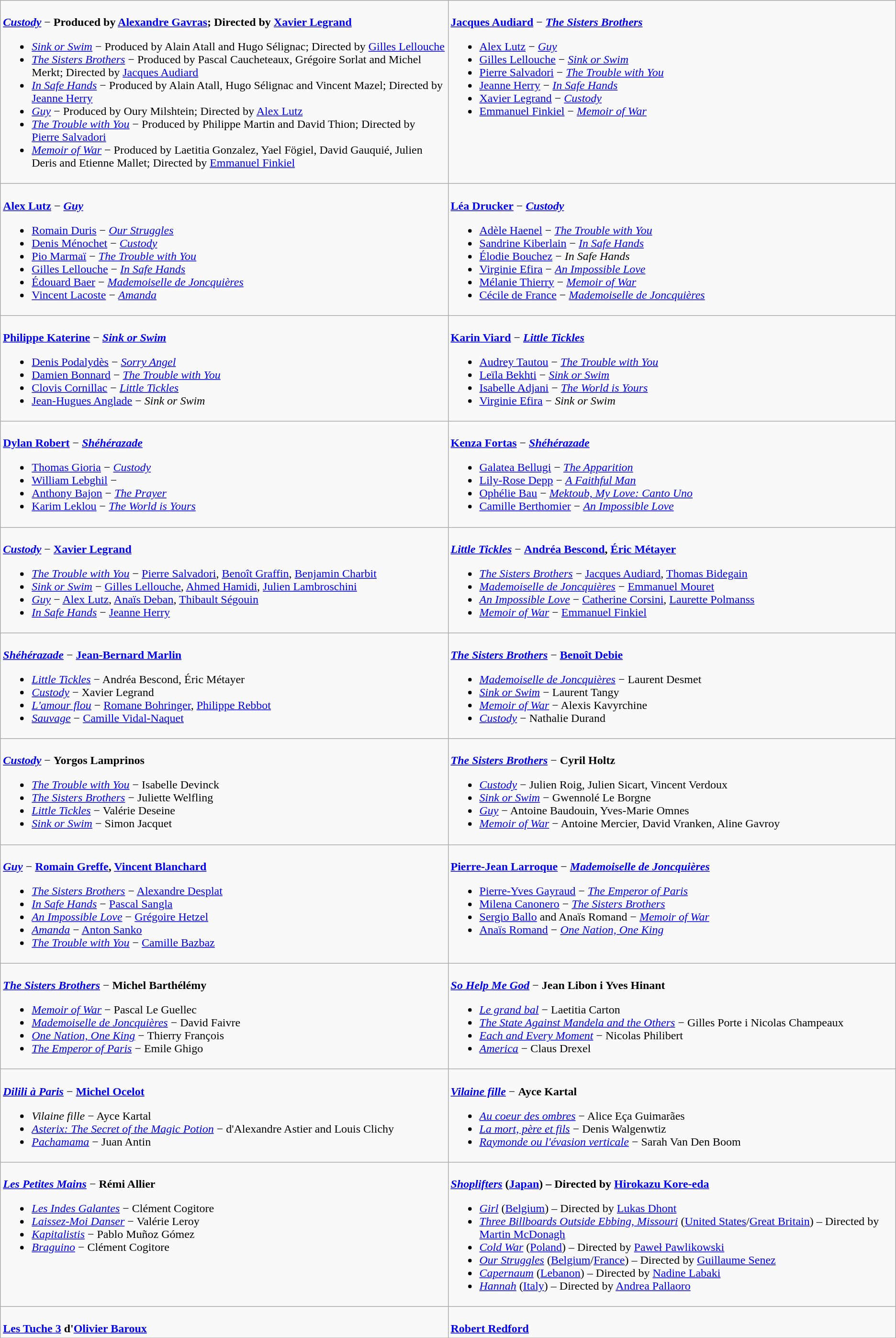<table class=wikitable style="width="150%">
<tr>
<td valign="top" width="50%"><br>
<strong><em><a href='#'>Custody</a></em></strong> − <strong>Produced by <a href='#'>Alexandre Gavras</a>; Directed by <a href='#'>Xavier Legrand</a></strong><ul><li><em><a href='#'>Sink or Swim</a></em> − Produced by Alain Atall and Hugo Sélignac; Directed by <a href='#'>Gilles Lellouche</a></li><li><em><a href='#'>The Sisters Brothers</a></em> − Produced by Pascal Caucheteaux, Grégoire Sorlat and Michel Merkt; Directed by <a href='#'>Jacques Audiard</a></li><li><em><a href='#'>In Safe Hands</a></em> − Produced by Alain Atall, Hugo Sélignac and Vincent Mazel; Directed by <a href='#'>Jeanne Herry</a></li><li><em><a href='#'>Guy</a></em> − Produced by Oury Milshtein; Directed by <a href='#'>Alex Lutz</a></li><li><em><a href='#'>The Trouble with You</a></em> − Produced by Philippe Martin and David Thion; Directed by <a href='#'>Pierre Salvadori</a></li><li><em><a href='#'>Memoir of War</a></em> − Produced by Laetitia Gonzalez, Yael Fögiel, David Gauquié, Julien Deris and Etienne Mallet; Directed by <a href='#'>Emmanuel Finkiel</a></li></ul></td>
<td valign="top" width="50%"><br>
<strong><a href='#'>Jacques Audiard</a></strong> − <strong><em><a href='#'>The Sisters Brothers</a></em></strong><ul><li><a href='#'>Alex Lutz</a> − <em><a href='#'>Guy</a></em></li><li><a href='#'>Gilles Lellouche</a> − <em><a href='#'>Sink or Swim</a></em></li><li><a href='#'>Pierre Salvadori</a> − <em><a href='#'>The Trouble with You</a></em></li><li><a href='#'>Jeanne Herry</a> − <em><a href='#'>In Safe Hands</a></em></li><li><a href='#'>Xavier Legrand</a> − <em><a href='#'>Custody</a></em></li><li><a href='#'>Emmanuel Finkiel</a> − <em><a href='#'>Memoir of War</a></em></li></ul></td>
</tr>
<tr>
<td valign="top" width="50%"><br>
<strong><a href='#'>Alex Lutz</a></strong> − <strong><em><a href='#'>Guy</a></em></strong><ul><li><a href='#'>Romain Duris</a> − <em><a href='#'>Our Struggles</a></em></li><li><a href='#'>Denis Ménochet</a> − <em><a href='#'>Custody</a></em></li><li><a href='#'>Pio Marmaï</a> − <em><a href='#'>The Trouble with You</a></em></li><li><a href='#'>Gilles Lellouche</a> − <em><a href='#'>In Safe Hands</a></em></li><li><a href='#'>Édouard Baer</a> − <em><a href='#'>Mademoiselle de Joncquières</a></em></li><li><a href='#'>Vincent Lacoste</a> − <em><a href='#'>Amanda</a></em></li></ul></td>
<td valign="top" width="50%"><br>
<strong><a href='#'>Léa Drucker</a></strong> − <strong><em><a href='#'>Custody</a></em></strong><ul><li><a href='#'>Adèle Haenel</a> − <em><a href='#'>The Trouble with You</a></em></li><li><a href='#'>Sandrine Kiberlain</a> − <em><a href='#'>In Safe Hands</a></em></li><li><a href='#'>Élodie Bouchez</a> − <em>In Safe Hands</em></li><li><a href='#'>Virginie Efira</a> − <em><a href='#'>An Impossible Love</a></em></li><li><a href='#'>Mélanie Thierry</a> − <em><a href='#'>Memoir of War</a></em></li><li><a href='#'>Cécile de France</a> − <em><a href='#'>Mademoiselle de Joncquières</a></em></li></ul></td>
</tr>
<tr>
<td valign="top" width="50%"><br>
<strong><a href='#'>Philippe Katerine</a></strong> − <strong><em><a href='#'>Sink or Swim</a></em></strong><ul><li><a href='#'>Denis Podalydès</a> − <em><a href='#'>Sorry Angel</a></em></li><li><a href='#'>Damien Bonnard</a> − <em><a href='#'>The Trouble with You</a></em></li><li><a href='#'>Clovis Cornillac</a> − <em><a href='#'>Little Tickles</a></em></li><li><a href='#'>Jean-Hugues Anglade</a> − <em>Sink or Swim</em></li></ul></td>
<td valign="top" width="50%"><br>
<strong><a href='#'>Karin Viard</a></strong> − <strong><em><a href='#'>Little Tickles</a></em></strong><ul><li><a href='#'>Audrey Tautou</a> − <em><a href='#'>The Trouble with You</a></em></li><li><a href='#'>Leïla Bekhti</a> − <em><a href='#'>Sink or Swim</a></em></li><li><a href='#'>Isabelle Adjani</a> − <em><a href='#'>The World is Yours</a></em></li><li><a href='#'>Virginie Efira</a> − <em>Sink or Swim</em></li></ul></td>
</tr>
<tr>
<td valign="top" width="50%"><br>
<strong><a href='#'>Dylan Robert</a></strong> − <strong><em><a href='#'>Shéhérazade</a></em></strong><ul><li><a href='#'>Thomas Gioria</a> − <em><a href='#'>Custody</a></em></li><li><a href='#'>William Lebghil</a> − <em></em></li><li><a href='#'>Anthony Bajon</a> − <em><a href='#'>The Prayer</a></em></li><li><a href='#'>Karim Leklou</a> − <em><a href='#'>The World is Yours</a></em></li></ul></td>
<td valign="top" width="50%"><br>
<strong><a href='#'>Kenza Fortas</a></strong> − <strong><em><a href='#'>Shéhérazade</a></em></strong><ul><li><a href='#'>Galatea Bellugi</a> − <em><a href='#'>The Apparition</a></em></li><li><a href='#'>Lily-Rose Depp</a> − <em><a href='#'>A Faithful Man</a></em></li><li><a href='#'>Ophélie Bau</a> − <em><a href='#'>Mektoub, My Love: Canto Uno</a></em></li><li><a href='#'>Camille Berthomier</a> − <em><a href='#'>An Impossible Love</a></em></li></ul></td>
</tr>
<tr>
<td valign="top" width="50%"><br>
<strong><em><a href='#'>Custody</a></em></strong> − <strong><a href='#'>Xavier Legrand</a></strong><ul><li><em><a href='#'>The Trouble with You</a></em> − <a href='#'>Pierre Salvadori</a>, <a href='#'>Benoît Graffin</a>, <a href='#'>Benjamin Charbit</a></li><li><em><a href='#'>Sink or Swim</a></em> − <a href='#'>Gilles Lellouche</a>, <a href='#'>Ahmed Hamidi</a>, <a href='#'>Julien Lambroschini</a></li><li><em><a href='#'>Guy</a></em> − <a href='#'>Alex Lutz</a>, <a href='#'>Anaïs Deban</a>, <a href='#'>Thibault Ségouin</a></li><li><em><a href='#'>In Safe Hands</a></em> − <a href='#'>Jeanne Herry</a></li></ul></td>
<td valign="top" width="50%"><br>
<strong><em><a href='#'>Little Tickles</a></em></strong> − <strong><a href='#'>Andréa Bescond</a>, <a href='#'>Éric Métayer</a></strong><ul><li><em><a href='#'>The Sisters Brothers</a></em> − <a href='#'>Jacques Audiard</a>, <a href='#'>Thomas Bidegain</a></li><li><em><a href='#'>Mademoiselle de Joncquières</a></em> − <a href='#'>Emmanuel Mouret</a></li><li><em><a href='#'>An Impossible Love</a></em> − <a href='#'>Catherine Corsini</a>, <a href='#'>Laurette Polmanss</a></li><li><em><a href='#'>Memoir of War</a></em> − <a href='#'>Emmanuel Finkiel</a></li></ul></td>
</tr>
<tr>
<td valign="top" width="50%"><br>
<strong><em><a href='#'>Shéhérazade</a></em></strong> − <strong><a href='#'>Jean-Bernard Marlin</a></strong><ul><li><em><a href='#'>Little Tickles</a></em> − Andréa Bescond, Éric Métayer</li><li><em><a href='#'>Custody</a></em> − Xavier Legrand</li><li><em><a href='#'>L'amour flou</a></em> − <a href='#'>Romane Bohringer</a>, <a href='#'>Philippe Rebbot</a></li><li><em><a href='#'>Sauvage</a></em> − <a href='#'>Camille Vidal-Naquet</a></li></ul></td>
<td valign="top" width="50%"><br>
<strong><em><a href='#'>The Sisters Brothers</a></em></strong> − <strong><a href='#'>Benoît Debie</a></strong><ul><li><em><a href='#'>Mademoiselle de Joncquières</a></em> − Laurent Desmet</li><li><em><a href='#'>Sink or Swim</a></em> − Laurent Tangy</li><li><em><a href='#'>Memoir of War</a></em> − Alexis Kavyrchine</li><li><em><a href='#'>Custody</a></em> − Nathalie Durand</li></ul></td>
</tr>
<tr>
<td valign="top" width="50%"><br>
<strong><em><a href='#'>Custody</a></em></strong> − <strong>Yorgos Lamprinos</strong><ul><li><em><a href='#'>The Trouble with You</a></em> − Isabelle Devinck</li><li><em><a href='#'>The Sisters Brothers</a></em> − Juliette Welfling</li><li><em><a href='#'>Little Tickles</a></em> − Valérie Deseine</li><li><em><a href='#'>Sink or Swim</a></em> − Simon Jacquet</li></ul></td>
<td valign="top" width="50%"><br>
<strong><em><a href='#'>The Sisters Brothers</a></em></strong> − <strong>Cyril Holtz</strong><ul><li><em><a href='#'>Custody</a></em> − Julien Roig, Julien Sicart, Vincent Verdoux</li><li><em><a href='#'>Sink or Swim</a></em> − Gwennolé Le Borgne</li><li><em><a href='#'>Guy</a></em> − Antoine Baudouin, Yves-Marie Omnes</li><li><em><a href='#'>Memoir of War</a></em> − Antoine Mercier, David Vranken, Aline Gavroy</li></ul></td>
</tr>
<tr>
<td valign="top" width="50%"><br> 
<strong><em><a href='#'>Guy</a></em></strong> − <strong><a href='#'>Romain Greffe</a>, <a href='#'>Vincent Blanchard</a></strong><ul><li><em><a href='#'>The Sisters Brothers</a></em> − <a href='#'>Alexandre Desplat</a></li><li><em><a href='#'>In Safe Hands</a></em> − <a href='#'>Pascal Sangla</a></li><li><em><a href='#'>An Impossible Love</a></em> − <a href='#'>Grégoire Hetzel</a></li><li><em><a href='#'>Amanda</a></em> − <a href='#'>Anton Sanko</a></li><li><em><a href='#'>The Trouble with You</a></em> − <a href='#'>Camille Bazbaz</a></li></ul></td>
<td valign="top" width="50%"><br>
<strong><a href='#'>Pierre-Jean Larroque</a></strong> − <strong><em><a href='#'>Mademoiselle de Joncquières</a></em></strong><ul><li><a href='#'>Pierre-Yves Gayraud</a> − <em><a href='#'>The Emperor of Paris</a></em></li><li><a href='#'>Milena Canonero</a> − <em><a href='#'>The Sisters Brothers</a></em></li><li><a href='#'>Sergio Ballo</a> and Anaïs Romand − <em><a href='#'>Memoir of War</a></em></li><li><a href='#'>Anaïs Romand</a> − <em><a href='#'>One Nation, One King</a></em></li></ul></td>
</tr>
<tr>
<td valign="top" width="50%"><br>
<strong><em><a href='#'>The Sisters Brothers</a></em></strong> − <strong>Michel Barthélémy</strong><ul><li><em><a href='#'>Memoir of War</a></em> − Pascal Le Guellec</li><li><em><a href='#'>Mademoiselle de Joncquières</a></em> − David Faivre</li><li><em><a href='#'>One Nation, One King</a></em> − Thierry François</li><li><em><a href='#'>The Emperor of Paris</a></em> − Emile Ghigo</li></ul></td>
<td valign="top" width="50%"><br>
<strong><em><a href='#'>So Help Me God</a></em></strong> − <strong>Jean Libon i Yves Hinant</strong><ul><li><em><a href='#'>Le grand bal</a></em> − Laetitia Carton</li><li><em><a href='#'>The State Against Mandela and the Others</a></em> − Gilles Porte i Nicolas Champeaux</li><li><em><a href='#'>Each and Every Moment</a></em> − Nicolas Philibert</li><li><em><a href='#'>America</a></em> − Claus Drexel</li></ul></td>
</tr>
<tr>
<td valign="top" width="50%"><br>
<strong><em><a href='#'>Dilili à Paris</a></em></strong> − <strong><a href='#'>Michel Ocelot</a></strong><ul><li><em>Vilaine fille</em> − Ayce Kartal</li><li><em><a href='#'>Asterix: The Secret of the Magic Potion</a></em> − d'Alexandre Astier and Louis Clichy</li><li><em><a href='#'>Pachamama</a></em> − Juan Antin</li></ul></td>
<td valign="top" width="50%"><br>
<strong><em><a href='#'>Vilaine fille</a></em></strong> − <strong>Ayce Kartal</strong><ul><li><em><a href='#'>Au coeur des ombres</a></em> − Alice Eça Guimarães</li><li><em><a href='#'>La mort, père et fils</a></em> − Denis Walgenwtiz</li><li><em><a href='#'>Raymonde ou l'évasion verticale</a></em> − Sarah Van Den Boom</li></ul></td>
</tr>
<tr>
<td valign="top" width="50%"><br>
<strong><em><a href='#'>Les Petites Mains</a></em></strong> − <strong>Rémi Allier</strong><ul><li><em><a href='#'>Les Indes Galantes</a></em> − Clément Cogitore</li><li><em><a href='#'>Laissez-Moi Danser</a></em> − Valérie Leroy</li><li><em><a href='#'>Kapitalistis</a></em> − Pablo Muñoz Gómez</li><li><em><a href='#'>Braguino</a></em> − Clément Cogitore</li></ul></td>
<td valign="top" width="50%"><br>
<strong><em><a href='#'>Shoplifters</a></em></strong> <strong>(<a href='#'>Japan</a>) – Directed by <a href='#'>Hirokazu Kore-eda</a></strong><ul><li><em><a href='#'>Girl</a></em> (<a href='#'>Belgium</a>) – Directed by <a href='#'>Lukas Dhont</a></li><li><em><a href='#'>Three Billboards Outside Ebbing, Missouri</a></em> (<a href='#'>United States</a>/<a href='#'>Great Britain</a>) – Directed by <a href='#'>Martin McDonagh</a></li><li><em><a href='#'>Cold War</a></em> (<a href='#'>Poland</a>) – Directed by <a href='#'>Paweł Pawlikowski</a></li><li><em><a href='#'>Our Struggles</a></em> (<a href='#'>Belgium</a>/<a href='#'>France</a>) – Directed by <a href='#'>Guillaume Senez</a></li><li><em><a href='#'>Capernaum</a></em> (<a href='#'>Lebanon</a>) – Directed by <a href='#'>Nadine Labaki</a></li><li><em><a href='#'>Hannah</a></em> (<a href='#'>Italy</a>) – Directed by <a href='#'>Andrea Pallaoro</a></li></ul></td>
</tr>
<tr>
<td valign="top" width="50%"><br>
<strong><a href='#'>Les Tuche 3</a> d'<a href='#'>Olivier Baroux</a></strong></td>
<td valign="top" width="50%"><br>
<strong><a href='#'>Robert Redford</a></strong></td>
</tr>
<tr>
</tr>
</table>
